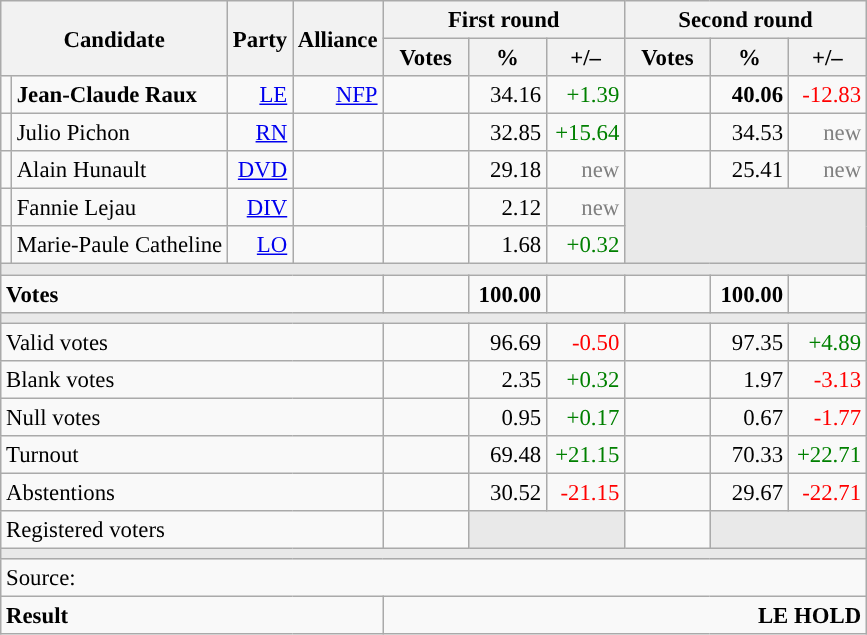<table class="wikitable" style="text-align:right;font-size:95%;">
<tr>
<th rowspan="2" colspan="2">Candidate</th>
<th colspan="1" rowspan="2">Party</th>
<th colspan="1" rowspan="2">Alliance</th>
<th colspan="3">First round</th>
<th colspan="3">Second round</th>
</tr>
<tr>
<th style="width:50px;">Votes</th>
<th style="width:45px;">%</th>
<th style="width:45px;">+/–</th>
<th style="width:50px;">Votes</th>
<th style="width:45px;">%</th>
<th style="width:45px;">+/–</th>
</tr>
<tr>
<td style="color:inherit;background:"></td>
<td style="text-align:left;"><strong>Jean-Claude Raux</strong></td>
<td><a href='#'>LE</a></td>
<td><a href='#'>NFP</a></td>
<td></td>
<td>34.16</td>
<td style="color:green;">+1.39</td>
<td><strong></strong></td>
<td><strong>40.06</strong></td>
<td style="color:red;">-12.83</td>
</tr>
<tr>
<td style="color:inherit;background:"></td>
<td style="text-align:left;">Julio Pichon</td>
<td><a href='#'>RN</a></td>
<td></td>
<td></td>
<td>32.85</td>
<td style="color:green;">+15.64</td>
<td></td>
<td>34.53</td>
<td style="color:grey;">new</td>
</tr>
<tr>
<td style="color:inherit;background:"></td>
<td style="text-align:left;">Alain Hunault</td>
<td><a href='#'>DVD</a></td>
<td></td>
<td></td>
<td>29.18</td>
<td style="color:grey;">new</td>
<td></td>
<td>25.41</td>
<td style="color:grey;">new</td>
</tr>
<tr>
<td style="color:inherit;background:"></td>
<td style="text-align:left;">Fannie Lejau</td>
<td><a href='#'>DIV</a></td>
<td></td>
<td></td>
<td>2.12</td>
<td style="color:grey;">new</td>
<td colspan="3" rowspan="2" style="background:#E9E9E9;"></td>
</tr>
<tr>
<td style="color:inherit;background:"></td>
<td style="text-align:left;">Marie-Paule Catheline</td>
<td><a href='#'>LO</a></td>
<td></td>
<td></td>
<td>1.68</td>
<td style="color:green;">+0.32</td>
</tr>
<tr>
<td colspan="10" style="background:#E9E9E9;"></td>
</tr>
<tr style="font-weight:bold;">
<td colspan="4" style="text-align:left;">Votes</td>
<td></td>
<td>100.00</td>
<td></td>
<td></td>
<td>100.00</td>
<td></td>
</tr>
<tr>
<td colspan="10" style="background:#E9E9E9;"></td>
</tr>
<tr>
<td colspan="4" style="text-align:left;">Valid votes</td>
<td></td>
<td>96.69</td>
<td style="color:red;">-0.50</td>
<td></td>
<td>97.35</td>
<td style="color:green;">+4.89</td>
</tr>
<tr>
<td colspan="4" style="text-align:left;">Blank votes</td>
<td></td>
<td>2.35</td>
<td style="color:green;">+0.32</td>
<td></td>
<td>1.97</td>
<td style="color:red;">-3.13</td>
</tr>
<tr>
<td colspan="4" style="text-align:left;">Null votes</td>
<td></td>
<td>0.95</td>
<td style="color:green;">+0.17</td>
<td></td>
<td>0.67</td>
<td style="color:red;">-1.77</td>
</tr>
<tr>
<td colspan="4" style="text-align:left;">Turnout</td>
<td></td>
<td>69.48</td>
<td style="color:green;">+21.15</td>
<td></td>
<td>70.33</td>
<td style="color:green;">+22.71</td>
</tr>
<tr>
<td colspan="4" style="text-align:left;">Abstentions</td>
<td></td>
<td>30.52</td>
<td style="color:red;">-21.15</td>
<td></td>
<td>29.67</td>
<td style="color:red;">-22.71</td>
</tr>
<tr>
<td colspan="4" style="text-align:left;">Registered voters</td>
<td></td>
<td colspan="2" style="background:#E9E9E9;"></td>
<td></td>
<td colspan="2" style="background:#E9E9E9;"></td>
</tr>
<tr>
<td colspan="10" style="background:#E9E9E9;"></td>
</tr>
<tr>
<td colspan="10" style="text-align:left;">Source: </td>
</tr>
<tr style="font-weight:bold">
<td colspan="4" style="text-align:left;">Result</td>
<td colspan="6" style="background-color:">LE HOLD</td>
</tr>
</table>
